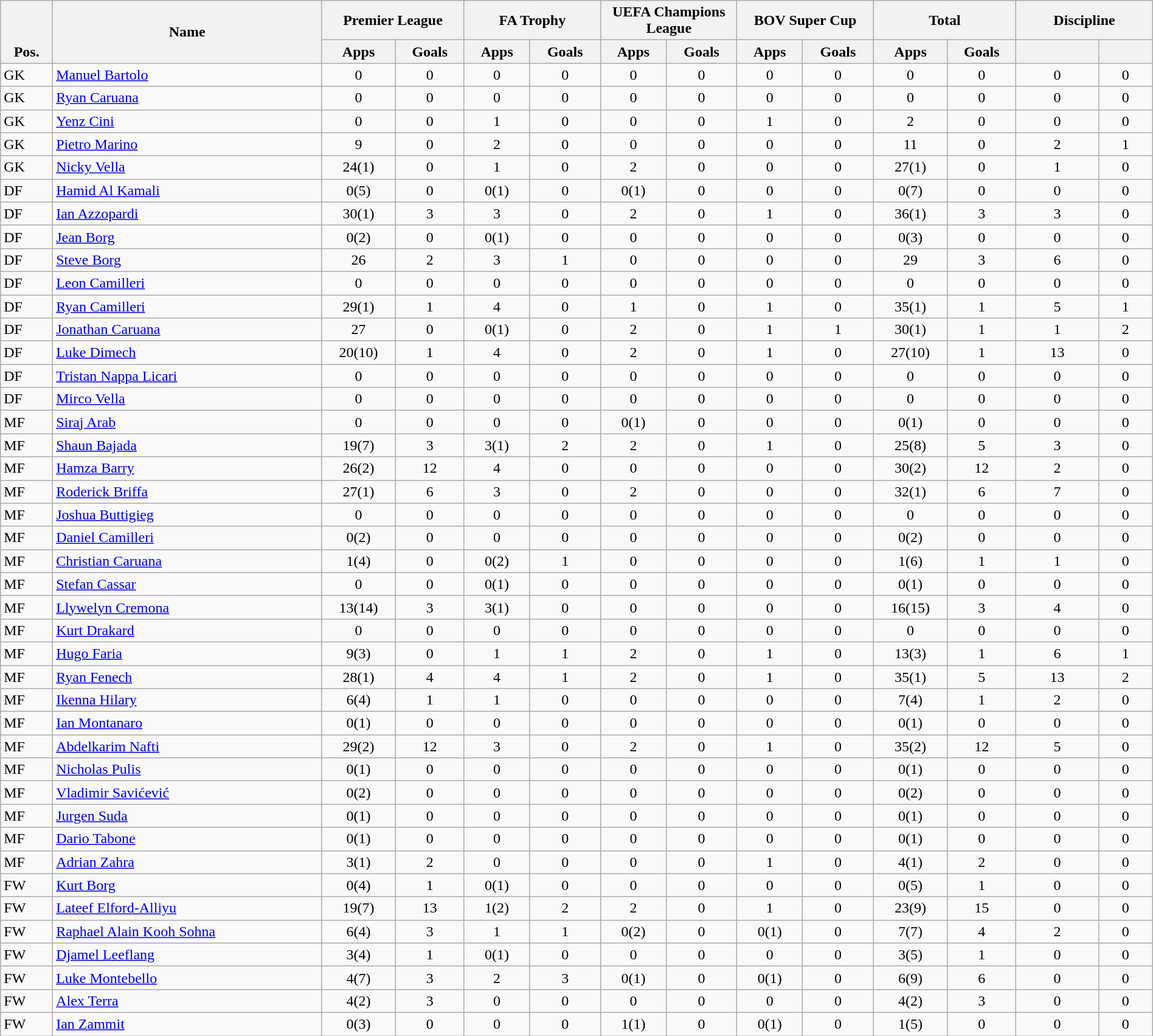<table class="wikitable sortable alternance" style="text-align:center;width:100%">
<tr>
<th rowspan="2" valign="bottom">Pos.</th>
<th rowspan="2">Name</th>
<th colspan="2" width="85">Premier League</th>
<th colspan="2" width="85">FA Trophy</th>
<th colspan="2" width="85">UEFA Champions League</th>
<th colspan="2" width="85">BOV Super Cup</th>
<th colspan="2" width="85">Total</th>
<th colspan="2" width="85">Discipline</th>
</tr>
<tr>
<th>Apps</th>
<th>Goals</th>
<th>Apps</th>
<th>Goals</th>
<th>Apps</th>
<th>Goals</th>
<th>Apps</th>
<th>Goals</th>
<th>Apps</th>
<th>Goals</th>
<th></th>
<th></th>
</tr>
<tr>
<td align="left">GK</td>
<td align="left"> <a href='#'>Manuel Bartolo</a></td>
<td>0</td>
<td>0</td>
<td>0</td>
<td>0</td>
<td>0</td>
<td>0</td>
<td>0</td>
<td>0</td>
<td>0</td>
<td>0</td>
<td>0</td>
<td>0</td>
</tr>
<tr>
<td align="left">GK</td>
<td align="left"> <a href='#'>Ryan Caruana</a></td>
<td>0</td>
<td>0</td>
<td>0</td>
<td>0</td>
<td>0</td>
<td>0</td>
<td>0</td>
<td>0</td>
<td>0</td>
<td>0</td>
<td>0</td>
<td>0</td>
</tr>
<tr>
<td align="left">GK</td>
<td align="left"> <a href='#'>Yenz Cini</a></td>
<td>0</td>
<td>0</td>
<td>1</td>
<td>0</td>
<td>0</td>
<td>0</td>
<td>1</td>
<td>0</td>
<td>2</td>
<td>0</td>
<td>0</td>
<td>0</td>
</tr>
<tr>
<td align="left">GK</td>
<td align="left"> <a href='#'>Pietro Marino</a></td>
<td>9</td>
<td>0</td>
<td>2</td>
<td>0</td>
<td>0</td>
<td>0</td>
<td>0</td>
<td>0</td>
<td>11</td>
<td>0</td>
<td>2</td>
<td>1</td>
</tr>
<tr>
<td align="left">GK</td>
<td align="left"> <a href='#'>Nicky Vella</a></td>
<td>24(1)</td>
<td>0</td>
<td>1</td>
<td>0</td>
<td>2</td>
<td>0</td>
<td>0</td>
<td>0</td>
<td>27(1)</td>
<td>0</td>
<td>1</td>
<td>0</td>
</tr>
<tr>
<td align="left">DF</td>
<td align="left"> <a href='#'>Hamid Al Kamali</a></td>
<td>0(5)</td>
<td>0</td>
<td>0(1)</td>
<td>0</td>
<td>0(1)</td>
<td>0</td>
<td>0</td>
<td>0</td>
<td>0(7)</td>
<td>0</td>
<td>0</td>
<td>0</td>
</tr>
<tr>
<td align="left">DF</td>
<td align="left"> <a href='#'>Ian Azzopardi</a></td>
<td>30(1)</td>
<td>3</td>
<td>3</td>
<td>0</td>
<td>2</td>
<td>0</td>
<td>1</td>
<td>0</td>
<td>36(1)</td>
<td>3</td>
<td>3</td>
<td>0</td>
</tr>
<tr>
<td align="left">DF</td>
<td align="left"> <a href='#'>Jean Borg</a></td>
<td>0(2)</td>
<td>0</td>
<td>0(1)</td>
<td>0</td>
<td>0</td>
<td>0</td>
<td>0</td>
<td>0</td>
<td>0(3)</td>
<td>0</td>
<td>0</td>
<td>0</td>
</tr>
<tr>
<td align="left">DF</td>
<td align="left"> <a href='#'>Steve Borg</a></td>
<td>26</td>
<td>2</td>
<td>3</td>
<td>1</td>
<td>0</td>
<td>0</td>
<td>0</td>
<td>0</td>
<td>29</td>
<td>3</td>
<td>6</td>
<td>0</td>
</tr>
<tr>
<td align="left">DF</td>
<td align="left"> <a href='#'>Leon Camilleri</a></td>
<td>0</td>
<td>0</td>
<td>0</td>
<td>0</td>
<td>0</td>
<td>0</td>
<td>0</td>
<td>0</td>
<td>0</td>
<td>0</td>
<td>0</td>
<td>0</td>
</tr>
<tr>
<td align="left">DF</td>
<td align="left"> <a href='#'>Ryan Camilleri</a></td>
<td>29(1)</td>
<td>1</td>
<td>4</td>
<td>0</td>
<td>1</td>
<td>0</td>
<td>1</td>
<td>0</td>
<td>35(1)</td>
<td>1</td>
<td>5</td>
<td>1</td>
</tr>
<tr>
<td align="left">DF</td>
<td align="left"> <a href='#'>Jonathan Caruana</a></td>
<td>27</td>
<td>0</td>
<td>0(1)</td>
<td>0</td>
<td>2</td>
<td>0</td>
<td>1</td>
<td>1</td>
<td>30(1)</td>
<td>1</td>
<td>1</td>
<td>2</td>
</tr>
<tr>
<td align="left">DF</td>
<td align="left"> <a href='#'>Luke Dimech</a></td>
<td>20(10)</td>
<td>1</td>
<td>4</td>
<td>0</td>
<td>2</td>
<td>0</td>
<td>1</td>
<td>0</td>
<td>27(10)</td>
<td>1</td>
<td>13</td>
<td>0</td>
</tr>
<tr>
<td align="left">DF</td>
<td align="left"> <a href='#'>Tristan Nappa Licari</a></td>
<td>0</td>
<td>0</td>
<td>0</td>
<td>0</td>
<td>0</td>
<td>0</td>
<td>0</td>
<td>0</td>
<td>0</td>
<td>0</td>
<td>0</td>
<td>0</td>
</tr>
<tr>
<td align="left">DF</td>
<td align="left"> <a href='#'>Mirco Vella</a></td>
<td>0</td>
<td>0</td>
<td>0</td>
<td>0</td>
<td>0</td>
<td>0</td>
<td>0</td>
<td>0</td>
<td>0</td>
<td>0</td>
<td>0</td>
<td>0</td>
</tr>
<tr>
<td align="left">MF</td>
<td align="left"> <a href='#'>Siraj Arab</a></td>
<td>0</td>
<td>0</td>
<td>0</td>
<td>0</td>
<td>0(1)</td>
<td>0</td>
<td>0</td>
<td>0</td>
<td>0(1)</td>
<td>0</td>
<td>0</td>
<td>0</td>
</tr>
<tr>
<td align="left">MF</td>
<td align="left"> <a href='#'>Shaun Bajada</a></td>
<td>19(7)</td>
<td>3</td>
<td>3(1)</td>
<td>2</td>
<td>2</td>
<td>0</td>
<td>1</td>
<td>0</td>
<td>25(8)</td>
<td>5</td>
<td>3</td>
<td>0</td>
</tr>
<tr>
<td align="left">MF</td>
<td align="left"> <a href='#'>Hamza Barry</a></td>
<td>26(2)</td>
<td>12</td>
<td>4</td>
<td>0</td>
<td>0</td>
<td>0</td>
<td>0</td>
<td>0</td>
<td>30(2)</td>
<td>12</td>
<td>2</td>
<td>0</td>
</tr>
<tr>
<td align="left">MF</td>
<td align="left"> <a href='#'>Roderick Briffa</a></td>
<td>27(1)</td>
<td>6</td>
<td>3</td>
<td>0</td>
<td>2</td>
<td>0</td>
<td>0</td>
<td>0</td>
<td>32(1)</td>
<td>6</td>
<td>7</td>
<td>0</td>
</tr>
<tr>
<td align="left">MF</td>
<td align="left"> <a href='#'>Joshua Buttigieg</a></td>
<td>0</td>
<td>0</td>
<td>0</td>
<td>0</td>
<td>0</td>
<td>0</td>
<td>0</td>
<td>0</td>
<td>0</td>
<td>0</td>
<td>0</td>
<td>0</td>
</tr>
<tr>
<td align="left">MF</td>
<td align="left"> <a href='#'>Daniel Camilleri</a></td>
<td>0(2)</td>
<td>0</td>
<td>0</td>
<td>0</td>
<td>0</td>
<td>0</td>
<td>0</td>
<td>0</td>
<td>0(2)</td>
<td>0</td>
<td>0</td>
<td>0</td>
</tr>
<tr>
<td align="left">MF</td>
<td align="left"> <a href='#'>Christian Caruana</a></td>
<td>1(4)</td>
<td>0</td>
<td>0(2)</td>
<td>1</td>
<td>0</td>
<td>0</td>
<td>0</td>
<td>0</td>
<td>1(6)</td>
<td>1</td>
<td>1</td>
<td>0</td>
</tr>
<tr>
<td align="left">MF</td>
<td align="left"> <a href='#'>Stefan Cassar</a></td>
<td>0</td>
<td>0</td>
<td>0(1)</td>
<td>0</td>
<td>0</td>
<td>0</td>
<td>0</td>
<td>0</td>
<td>0(1)</td>
<td>0</td>
<td>0</td>
<td>0</td>
</tr>
<tr>
<td align="left">MF</td>
<td align="left"> <a href='#'>Llywelyn Cremona</a></td>
<td>13(14)</td>
<td>3</td>
<td>3(1)</td>
<td>0</td>
<td>0</td>
<td>0</td>
<td>0</td>
<td>0</td>
<td>16(15)</td>
<td>3</td>
<td>4</td>
<td>0</td>
</tr>
<tr>
<td align="left">MF</td>
<td align="left"> <a href='#'>Kurt Drakard</a></td>
<td>0</td>
<td>0</td>
<td>0</td>
<td>0</td>
<td>0</td>
<td>0</td>
<td>0</td>
<td>0</td>
<td>0</td>
<td>0</td>
<td>0</td>
<td>0</td>
</tr>
<tr>
<td align="left">MF</td>
<td align="left"> <a href='#'>Hugo Faria</a></td>
<td>9(3)</td>
<td>0</td>
<td>1</td>
<td>1</td>
<td>2</td>
<td>0</td>
<td>1</td>
<td>0</td>
<td>13(3)</td>
<td>1</td>
<td>6</td>
<td>1</td>
</tr>
<tr>
<td align="left">MF</td>
<td align="left"> <a href='#'>Ryan Fenech</a></td>
<td>28(1)</td>
<td>4</td>
<td>4</td>
<td>1</td>
<td>2</td>
<td>0</td>
<td>1</td>
<td>0</td>
<td>35(1)</td>
<td>5</td>
<td>13</td>
<td>2</td>
</tr>
<tr>
<td align="left">MF</td>
<td align="left"> <a href='#'>Ikenna Hilary</a></td>
<td>6(4)</td>
<td>1</td>
<td>1</td>
<td>0</td>
<td>0</td>
<td>0</td>
<td>0</td>
<td>0</td>
<td>7(4)</td>
<td>1</td>
<td>2</td>
<td>0</td>
</tr>
<tr>
<td align="left">MF</td>
<td align="left"> <a href='#'>Ian Montanaro</a></td>
<td>0(1)</td>
<td>0</td>
<td>0</td>
<td>0</td>
<td>0</td>
<td>0</td>
<td>0</td>
<td>0</td>
<td>0(1)</td>
<td>0</td>
<td>0</td>
<td>0</td>
</tr>
<tr>
<td align="left">MF</td>
<td align="left"> <a href='#'>Abdelkarim Nafti</a></td>
<td>29(2)</td>
<td>12</td>
<td>3</td>
<td>0</td>
<td>2</td>
<td>0</td>
<td>1</td>
<td>0</td>
<td>35(2)</td>
<td>12</td>
<td>5</td>
<td>0</td>
</tr>
<tr>
<td align="left">MF</td>
<td align="left"> <a href='#'>Nicholas Pulis</a></td>
<td>0(1)</td>
<td>0</td>
<td>0</td>
<td>0</td>
<td>0</td>
<td>0</td>
<td>0</td>
<td>0</td>
<td>0(1)</td>
<td>0</td>
<td>0</td>
<td>0</td>
</tr>
<tr>
<td align="left">MF</td>
<td align="left"> <a href='#'>Vladimir Savićević</a></td>
<td>0(2)</td>
<td>0</td>
<td>0</td>
<td>0</td>
<td>0</td>
<td>0</td>
<td>0</td>
<td>0</td>
<td>0(2)</td>
<td>0</td>
<td>0</td>
<td>0</td>
</tr>
<tr>
<td align="left">MF</td>
<td align="left"> <a href='#'>Jurgen Suda</a></td>
<td>0(1)</td>
<td>0</td>
<td>0</td>
<td>0</td>
<td>0</td>
<td>0</td>
<td>0</td>
<td>0</td>
<td>0(1)</td>
<td>0</td>
<td>0</td>
<td>0</td>
</tr>
<tr>
<td align="left">MF</td>
<td align="left"> <a href='#'>Dario Tabone</a></td>
<td>0(1)</td>
<td>0</td>
<td>0</td>
<td>0</td>
<td>0</td>
<td>0</td>
<td>0</td>
<td>0</td>
<td>0(1)</td>
<td>0</td>
<td>0</td>
<td>0</td>
</tr>
<tr>
<td align="left">MF</td>
<td align="left"> <a href='#'>Adrian Zahra</a></td>
<td>3(1)</td>
<td>2</td>
<td>0</td>
<td>0</td>
<td>0</td>
<td>0</td>
<td>1</td>
<td>0</td>
<td>4(1)</td>
<td>2</td>
<td>0</td>
<td>0</td>
</tr>
<tr>
<td align="left">FW</td>
<td align="left"> <a href='#'>Kurt Borg</a></td>
<td>0(4)</td>
<td>1</td>
<td>0(1)</td>
<td>0</td>
<td>0</td>
<td>0</td>
<td>0</td>
<td>0</td>
<td>0(5)</td>
<td>1</td>
<td>0</td>
<td>0</td>
</tr>
<tr>
<td align="left">FW</td>
<td align="left"> <a href='#'>Lateef Elford-Alliyu</a></td>
<td>19(7)</td>
<td>13</td>
<td>1(2)</td>
<td>2</td>
<td>2</td>
<td>0</td>
<td>1</td>
<td>0</td>
<td>23(9)</td>
<td>15</td>
<td>0</td>
<td>0</td>
</tr>
<tr>
<td align="left">FW</td>
<td align="left"> <a href='#'>Raphael Alain Kooh Sohna</a></td>
<td>6(4)</td>
<td>3</td>
<td>1</td>
<td>1</td>
<td>0(2)</td>
<td>0</td>
<td>0(1)</td>
<td>0</td>
<td>7(7)</td>
<td>4</td>
<td>2</td>
<td>0</td>
</tr>
<tr>
<td align="left">FW</td>
<td align="left"> <a href='#'>Djamel Leeflang</a></td>
<td>3(4)</td>
<td>1</td>
<td>0(1)</td>
<td>0</td>
<td>0</td>
<td>0</td>
<td>0</td>
<td>0</td>
<td>3(5)</td>
<td>1</td>
<td>0</td>
<td>0</td>
</tr>
<tr>
<td align="left">FW</td>
<td align="left"> <a href='#'>Luke Montebello</a></td>
<td>4(7)</td>
<td>3</td>
<td>2</td>
<td>3</td>
<td>0(1)</td>
<td>0</td>
<td>0(1)</td>
<td>0</td>
<td>6(9)</td>
<td>6</td>
<td>0</td>
<td>0</td>
</tr>
<tr>
<td align="left">FW</td>
<td align="left"> <a href='#'>Alex Terra</a></td>
<td>4(2)</td>
<td>3</td>
<td>0</td>
<td>0</td>
<td>0</td>
<td>0</td>
<td>0</td>
<td>0</td>
<td>4(2)</td>
<td>3</td>
<td>0</td>
<td>0</td>
</tr>
<tr>
<td align="left">FW</td>
<td align="left"> <a href='#'>Ian Zammit</a></td>
<td>0(3)</td>
<td>0</td>
<td>0</td>
<td>0</td>
<td>1(1)</td>
<td>0</td>
<td>0(1)</td>
<td>0</td>
<td>1(5)</td>
<td>0</td>
<td>0</td>
<td>0</td>
</tr>
</table>
